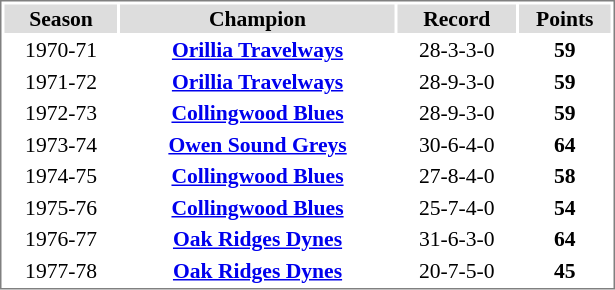<table cellpadding="0">
<tr align="left" style="vertical-align: top">
<td></td>
<td><br><table cellpadding="1" width="410px" style="font-size: 90%; border: 1px solid gray;">
<tr align="center" bgcolor="#dddddd">
<td><strong>Season</strong></td>
<td><strong>Champion</strong></td>
<td><strong>Record</strong></td>
<td><strong>Points</strong></td>
</tr>
<tr align="center">
<td>1970-71</td>
<td><strong><a href='#'>Orillia Travelways</a></strong></td>
<td>28-3-3-0</td>
<td><strong>59</strong></td>
</tr>
<tr align="center">
<td>1971-72</td>
<td><strong><a href='#'>Orillia Travelways</a></strong></td>
<td>28-9-3-0</td>
<td><strong>59</strong></td>
</tr>
<tr align="center">
<td>1972-73</td>
<td><strong><a href='#'>Collingwood Blues</a></strong></td>
<td>28-9-3-0</td>
<td><strong>59</strong></td>
</tr>
<tr align="center">
<td>1973-74</td>
<td><strong><a href='#'>Owen Sound Greys</a></strong></td>
<td>30-6-4-0</td>
<td><strong>64</strong></td>
</tr>
<tr align="center">
<td>1974-75</td>
<td><strong><a href='#'>Collingwood Blues</a></strong></td>
<td>27-8-4-0</td>
<td><strong>58</strong></td>
</tr>
<tr align="center">
<td>1975-76</td>
<td><strong><a href='#'>Collingwood Blues</a></strong></td>
<td>25-7-4-0</td>
<td><strong>54</strong></td>
</tr>
<tr align="center">
<td>1976-77</td>
<td><strong><a href='#'>Oak Ridges Dynes</a></strong></td>
<td>31-6-3-0</td>
<td><strong>64</strong></td>
</tr>
<tr align="center">
<td>1977-78</td>
<td><strong><a href='#'>Oak Ridges Dynes</a></strong></td>
<td>20-7-5-0</td>
<td><strong>45</strong></td>
</tr>
</table>
</td>
</tr>
</table>
